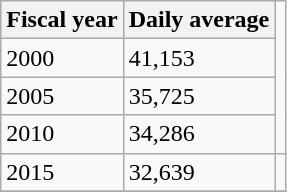<table class="wikitable">
<tr>
<th>Fiscal year</th>
<th>Daily average</th>
</tr>
<tr>
<td>2000</td>
<td>41,153</td>
</tr>
<tr>
<td>2005</td>
<td>35,725</td>
</tr>
<tr>
<td>2010</td>
<td>34,286</td>
</tr>
<tr>
<td>2015</td>
<td>32,639</td>
<td></td>
</tr>
<tr>
</tr>
</table>
